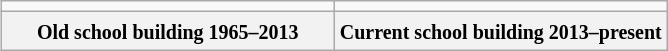<table class="wikitable" style="float:right;margin-left:1em;text-align:center;">
<tr>
<td style="width:50%;"></td>
<td style="width:50%;"></td>
</tr>
<tr>
<th><small>Old school building 1965–2013</small></th>
<th><small>Current school building 2013–present</small></th>
</tr>
</table>
